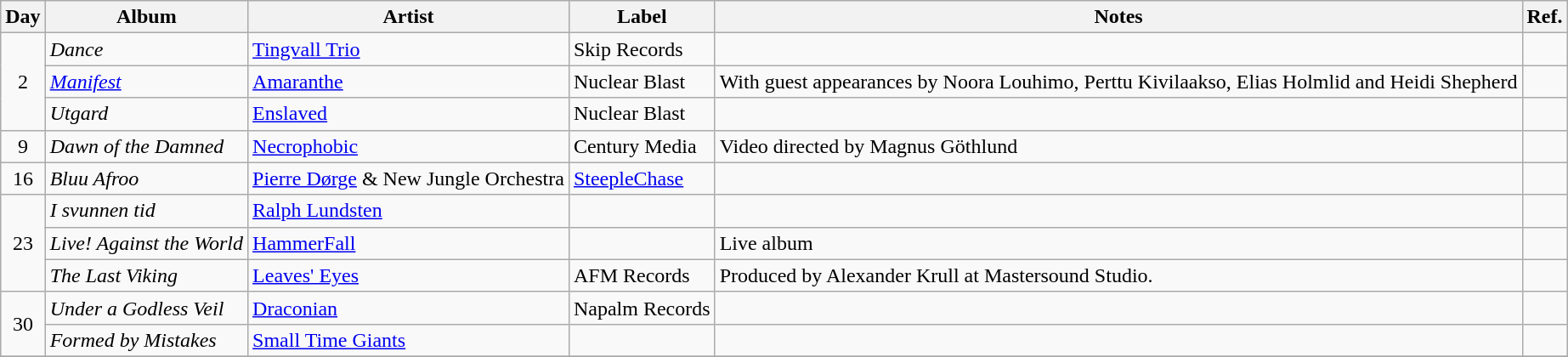<table class="wikitable">
<tr>
<th>Day</th>
<th>Album</th>
<th>Artist</th>
<th>Label</th>
<th>Notes</th>
<th>Ref.</th>
</tr>
<tr>
<td style="text-align:center;" rowspan="3">2</td>
<td><em>Dance</em></td>
<td><a href='#'>Tingvall Trio</a></td>
<td>Skip Records</td>
<td></td>
<td></td>
</tr>
<tr>
<td><em><a href='#'>Manifest</a></em></td>
<td><a href='#'>Amaranthe</a></td>
<td>Nuclear Blast</td>
<td>With guest appearances by Noora Louhimo, Perttu Kivilaakso, Elias Holmlid and Heidi Shepherd</td>
<td></td>
</tr>
<tr>
<td><em>Utgard</em></td>
<td><a href='#'>Enslaved</a></td>
<td>Nuclear Blast</td>
<td></td>
<td></td>
</tr>
<tr>
<td style="text-align:center;" rowspan="1">9</td>
<td><em>Dawn of the Damned</em></td>
<td><a href='#'>Necrophobic</a></td>
<td>Century Media</td>
<td>Video directed by Magnus Göthlund</td>
<td></td>
</tr>
<tr>
<td style="text-align:center;" rowspan="1">16</td>
<td><em>Bluu Afroo</em></td>
<td><a href='#'>Pierre Dørge</a> & New Jungle Orchestra</td>
<td><a href='#'>SteepleChase</a></td>
<td></td>
<td></td>
</tr>
<tr>
<td style="text-align:center;" rowspan="3">23</td>
<td><em>I svunnen tid</em></td>
<td><a href='#'>Ralph Lundsten</a></td>
<td></td>
<td></td>
<td></td>
</tr>
<tr>
<td><em>Live! Against the World</em></td>
<td><a href='#'>HammerFall</a></td>
<td></td>
<td>Live album</td>
<td></td>
</tr>
<tr>
<td><em>The Last Viking</em></td>
<td><a href='#'>Leaves' Eyes</a></td>
<td>AFM Records</td>
<td>Produced by Alexander Krull at Mastersound Studio.</td>
<td></td>
</tr>
<tr>
<td style="text-align:center;" rowspan="2">30</td>
<td><em>Under a Godless Veil</em></td>
<td><a href='#'>Draconian</a></td>
<td>Napalm Records</td>
<td></td>
<td></td>
</tr>
<tr>
<td><em>Formed by Mistakes</em></td>
<td><a href='#'>Small Time Giants</a></td>
<td></td>
<td></td>
<td></td>
</tr>
<tr>
</tr>
</table>
